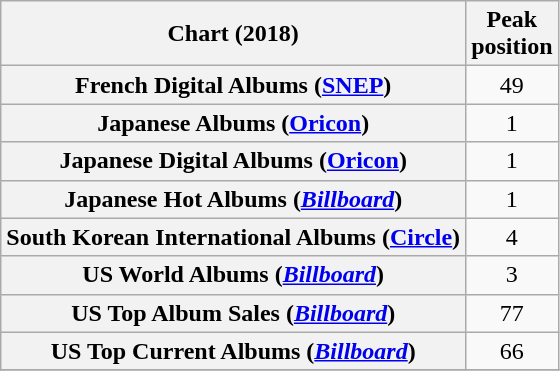<table class="wikitable sortable plainrowheaders" style="text-align:center">
<tr>
<th scope="col">Chart (2018)</th>
<th scope="col">Peak<br>position</th>
</tr>
<tr>
<th scope="row">French Digital Albums (<a href='#'>SNEP</a>)</th>
<td>49</td>
</tr>
<tr>
<th scope="row">Japanese Albums (<a href='#'>Oricon</a>)</th>
<td>1</td>
</tr>
<tr>
<th scope="row">Japanese Digital Albums (<a href='#'>Oricon</a>)</th>
<td>1</td>
</tr>
<tr>
<th scope="row">Japanese Hot Albums (<em><a href='#'>Billboard</a></em>)</th>
<td>1</td>
</tr>
<tr>
<th scope="row">South Korean International Albums (<a href='#'>Circle</a>)</th>
<td>4</td>
</tr>
<tr>
<th scope="row">US World Albums (<em><a href='#'>Billboard</a></em>)</th>
<td>3</td>
</tr>
<tr>
<th scope="row">US Top Album Sales (<em><a href='#'>Billboard</a></em>)</th>
<td>77</td>
</tr>
<tr>
<th scope="row">US Top Current Albums (<em><a href='#'>Billboard</a></em>)</th>
<td>66</td>
</tr>
<tr>
</tr>
</table>
